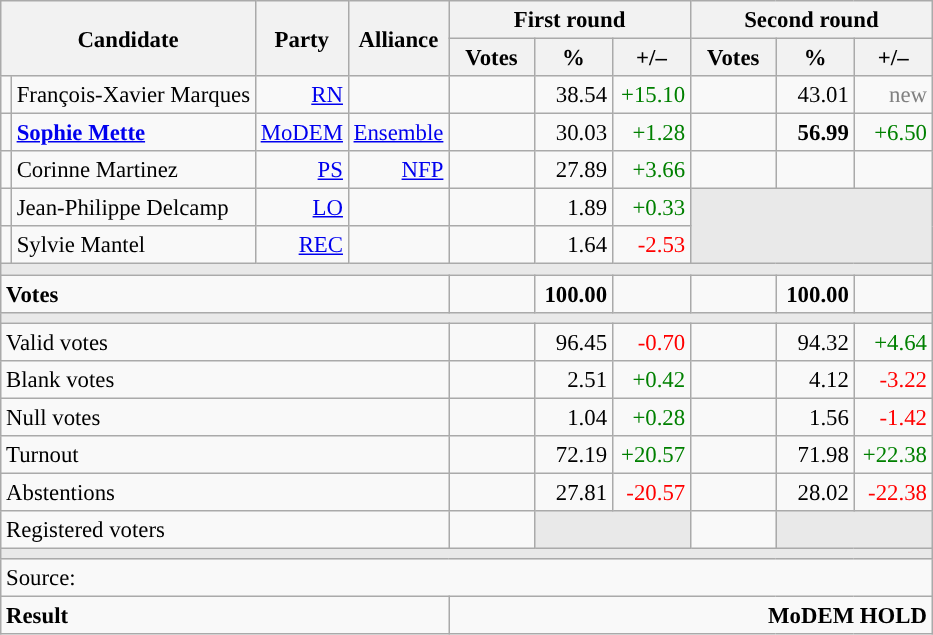<table class="wikitable" style="text-align:right;font-size:95%;">
<tr>
<th rowspan="2" colspan="2">Candidate</th>
<th colspan="1" rowspan="2">Party</th>
<th colspan="1" rowspan="2">Alliance</th>
<th colspan="3">First round</th>
<th colspan="3">Second round</th>
</tr>
<tr>
<th style="width:50px;">Votes</th>
<th style="width:45px;">%</th>
<th style="width:45px;">+/–</th>
<th style="width:50px;">Votes</th>
<th style="width:45px;">%</th>
<th style="width:45px;">+/–</th>
</tr>
<tr>
<td style="color:inherit;background:"></td>
<td style="text-align:left;">François-Xavier Marques</td>
<td><a href='#'>RN</a></td>
<td></td>
<td></td>
<td>38.54</td>
<td style="color:green;">+15.10</td>
<td></td>
<td>43.01</td>
<td style="color:grey;">new</td>
</tr>
<tr>
<td style="color:inherit;background:"></td>
<td style="text-align:left;"><strong><a href='#'>Sophie Mette</a></strong></td>
<td><a href='#'>MoDEM</a></td>
<td><a href='#'>Ensemble</a></td>
<td></td>
<td>30.03</td>
<td style="color:green;">+1.28</td>
<td><strong></strong></td>
<td><strong>56.99</strong></td>
<td style="color:green;">+6.50</td>
</tr>
<tr>
<td style="color:inherit;background:"></td>
<td style="text-align:left;">Corinne Martinez</td>
<td><a href='#'>PS</a></td>
<td><a href='#'>NFP</a></td>
<td></td>
<td>27.89</td>
<td style="color:green;">+3.66</td>
<td></td>
<td></td>
<td style="color:grey;"></td>
</tr>
<tr>
<td style="color:inherit;background:"></td>
<td style="text-align:left;">Jean-Philippe Delcamp</td>
<td><a href='#'>LO</a></td>
<td></td>
<td></td>
<td>1.89</td>
<td style="color:green;">+0.33</td>
<td colspan="3" rowspan="2" style="background:#E9E9E9;"></td>
</tr>
<tr>
<td style="color:inherit;background:"></td>
<td style="text-align:left;">Sylvie Mantel</td>
<td><a href='#'>REC</a></td>
<td></td>
<td></td>
<td>1.64</td>
<td style="color:red;">-2.53</td>
</tr>
<tr>
<td colspan="10" style="background:#E9E9E9;"></td>
</tr>
<tr style="font-weight:bold;">
<td colspan="4" style="text-align:left;">Votes</td>
<td></td>
<td>100.00</td>
<td></td>
<td></td>
<td>100.00</td>
<td></td>
</tr>
<tr>
<td colspan="10" style="background:#E9E9E9;"></td>
</tr>
<tr>
<td colspan="4" style="text-align:left;">Valid votes</td>
<td></td>
<td>96.45</td>
<td style="color:red;">-0.70</td>
<td></td>
<td>94.32</td>
<td style="color:green;">+4.64</td>
</tr>
<tr>
<td colspan="4" style="text-align:left;">Blank votes</td>
<td></td>
<td>2.51</td>
<td style="color:green;">+0.42</td>
<td></td>
<td>4.12</td>
<td style="color:red;">-3.22</td>
</tr>
<tr>
<td colspan="4" style="text-align:left;">Null votes</td>
<td></td>
<td>1.04</td>
<td style="color:green;">+0.28</td>
<td></td>
<td>1.56</td>
<td style="color:red;">-1.42</td>
</tr>
<tr>
<td colspan="4" style="text-align:left;">Turnout</td>
<td></td>
<td>72.19</td>
<td style="color:green;">+20.57</td>
<td></td>
<td>71.98</td>
<td style="color:green;">+22.38</td>
</tr>
<tr>
<td colspan="4" style="text-align:left;">Abstentions</td>
<td></td>
<td>27.81</td>
<td style="color:red;">-20.57</td>
<td></td>
<td>28.02</td>
<td style="color:red;">-22.38</td>
</tr>
<tr>
<td colspan="4" style="text-align:left;">Registered voters</td>
<td></td>
<td colspan="2" style="background:#E9E9E9;"></td>
<td></td>
<td colspan="2" style="background:#E9E9E9;"></td>
</tr>
<tr>
<td colspan="10" style="background:#E9E9E9;"></td>
</tr>
<tr>
<td colspan="10" style="text-align:left;">Source: </td>
</tr>
<tr style="font-weight:bold">
<td colspan="4" style="text-align:left;">Result</td>
<td colspan="6" style="background-color:">MoDEM HOLD</td>
</tr>
</table>
